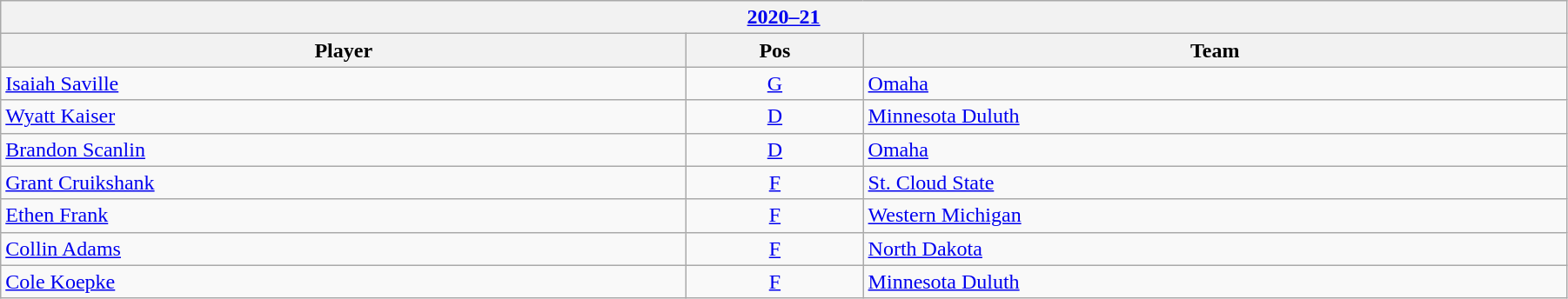<table class="wikitable" width=95%>
<tr>
<th colspan=3><a href='#'>2020–21</a></th>
</tr>
<tr>
<th>Player</th>
<th>Pos</th>
<th>Team</th>
</tr>
<tr>
<td><a href='#'>Isaiah Saville</a></td>
<td align=center><a href='#'>G</a></td>
<td><a href='#'>Omaha</a></td>
</tr>
<tr>
<td><a href='#'>Wyatt Kaiser</a></td>
<td align=center><a href='#'>D</a></td>
<td><a href='#'>Minnesota Duluth</a></td>
</tr>
<tr>
<td><a href='#'>Brandon Scanlin</a></td>
<td align=center><a href='#'>D</a></td>
<td><a href='#'>Omaha</a></td>
</tr>
<tr>
<td><a href='#'>Grant Cruikshank</a></td>
<td align=center><a href='#'>F</a></td>
<td><a href='#'>St. Cloud State</a></td>
</tr>
<tr>
<td><a href='#'>Ethen Frank</a></td>
<td align=center><a href='#'>F</a></td>
<td><a href='#'>Western Michigan</a></td>
</tr>
<tr>
<td><a href='#'>Collin Adams</a></td>
<td align=center><a href='#'>F</a></td>
<td><a href='#'>North Dakota</a></td>
</tr>
<tr>
<td><a href='#'>Cole Koepke</a></td>
<td align=center><a href='#'>F</a></td>
<td><a href='#'>Minnesota Duluth</a></td>
</tr>
</table>
